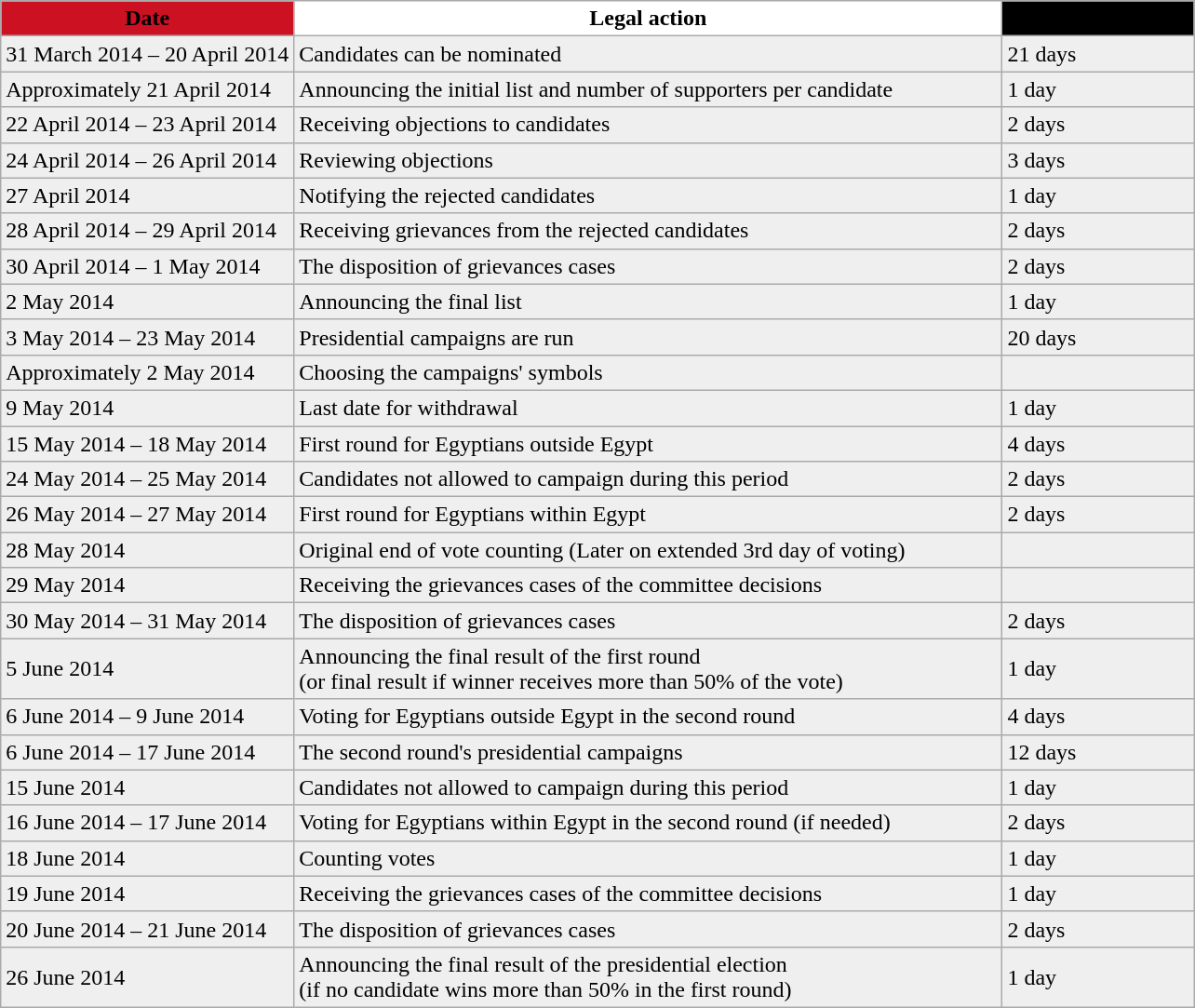<table class="wikitable">
<tr>
<th style="background:#CC1122" rowspan="1"><span>Date</span></th>
<th style="background:#FFFFFF" rowspan="1" width=500px><span>Legal action</span></th>
<th style="background:#000000" rowspan="1" width=130px><span>Duration</span></th>
</tr>
<tr>
<td style="background:#efefef">31 March 2014 – 20 April 2014</td>
<td style="background:#efefef">Candidates can be nominated</td>
<td style="background:#efefef">21 days</td>
</tr>
<tr>
<td style="background:#efefef">Approximately 21 April 2014</td>
<td style="background:#efefef">Announcing the initial list and number of supporters per candidate</td>
<td style="background:#efefef">1 day</td>
</tr>
<tr>
<td style="background:#efefef">22 April 2014 – 23 April 2014</td>
<td style="background:#efefef">Receiving objections to candidates</td>
<td style="background:#efefef">2 days</td>
</tr>
<tr>
<td style="background:#efefef">24 April 2014 – 26 April 2014</td>
<td style="background:#efefef">Reviewing objections</td>
<td style="background:#efefef">3 days</td>
</tr>
<tr>
<td style="background:#efefef">27 April 2014</td>
<td style="background:#efefef">Notifying the rejected candidates</td>
<td style="background:#efefef">1 day</td>
</tr>
<tr>
<td style="background:#efefef">28 April 2014 – 29 April 2014</td>
<td style="background:#efefef">Receiving grievances from the rejected candidates</td>
<td style="background:#efefef">2 days</td>
</tr>
<tr>
<td style="background:#efefef">30 April 2014 – 1 May 2014</td>
<td style="background:#efefef">The disposition of grievances cases</td>
<td style="background:#efefef">2 days</td>
</tr>
<tr>
<td style="background:#efefef">2 May 2014</td>
<td style="background:#efefef">Announcing the final list</td>
<td style="background:#efefef">1 day</td>
</tr>
<tr>
<td style="background:#efefef">3 May 2014 – 23 May 2014</td>
<td style="background:#efefef">Presidential campaigns are run</td>
<td style="background:#efefef">20 days</td>
</tr>
<tr>
<td style="background:#efefef">Approximately 2 May 2014</td>
<td style="background:#efefef">Choosing the campaigns' symbols</td>
<td style="background:#efefef"></td>
</tr>
<tr>
<td style="background:#efefef">9 May 2014</td>
<td style="background:#efefef">Last date for withdrawal</td>
<td style="background:#efefef">1 day</td>
</tr>
<tr>
<td style="background:#efefef">15 May 2014 – 18 May 2014</td>
<td style="background:#efefef">First round for Egyptians outside Egypt</td>
<td style="background:#efefef">4 days</td>
</tr>
<tr>
<td style="background:#efefef">24 May 2014 – 25 May 2014</td>
<td style="background:#efefef">Candidates not allowed to campaign during this period</td>
<td style="background:#efefef">2 days</td>
</tr>
<tr>
<td style="background:#efefef">26 May 2014 – 27 May 2014</td>
<td style="background:#efefef">First round for Egyptians within Egypt</td>
<td style="background:#efefef">2 days</td>
</tr>
<tr>
<td style="background:#efefef">28 May 2014</td>
<td style="background:#efefef">Original end of vote counting (Later on extended 3rd day of voting)</td>
<td style="background:#efefef"></td>
</tr>
<tr>
<td style="background:#efefef">29 May 2014</td>
<td style="background:#efefef">Receiving the grievances cases of the committee decisions</td>
<td style="background:#efefef"></td>
</tr>
<tr>
<td style="background:#efefef">30 May 2014 – 31 May 2014</td>
<td style="background:#efefef">The disposition of grievances cases</td>
<td style="background:#efefef">2 days</td>
</tr>
<tr>
<td style="background:#efefef">5 June 2014</td>
<td style="background:#efefef">Announcing the final result of the first round<br>(or final result if winner receives more than 50% of the vote)</td>
<td style="background:#efefef">1 day</td>
</tr>
<tr>
<td style="background:#efefef">6 June 2014 – 9 June 2014</td>
<td style="background:#efefef">Voting for Egyptians outside Egypt in the second round</td>
<td style="background:#efefef">4 days</td>
</tr>
<tr>
<td style="background:#efefef">6 June 2014 – 17 June 2014</td>
<td style="background:#efefef">The second round's presidential campaigns</td>
<td style="background:#efefef">12 days</td>
</tr>
<tr>
<td style="background:#efefef">15 June 2014</td>
<td style="background:#efefef">Candidates not allowed to campaign during this period</td>
<td style="background:#efefef">1 day</td>
</tr>
<tr>
<td style="background:#efefef">16 June 2014 – 17 June 2014</td>
<td style="background:#efefef">Voting for Egyptians within Egypt in the second round (if needed)</td>
<td style="background:#efefef">2 days</td>
</tr>
<tr>
<td style="background:#efefef">18 June 2014</td>
<td style="background:#efefef">Counting votes</td>
<td style="background:#efefef">1 day</td>
</tr>
<tr>
<td style="background:#efefef">19 June 2014</td>
<td style="background:#efefef">Receiving the grievances cases of the committee decisions</td>
<td style="background:#efefef">1 day</td>
</tr>
<tr>
<td style="background:#efefef">20 June 2014 – 21 June 2014</td>
<td style="background:#efefef">The disposition of grievances cases</td>
<td style="background:#efefef">2 days</td>
</tr>
<tr>
<td style="background:#efefef">26 June 2014</td>
<td style="background:#efefef">Announcing the final result of the presidential election<br>(if no candidate wins more than 50% in the first round)</td>
<td style="background:#efefef">1 day</td>
</tr>
</table>
